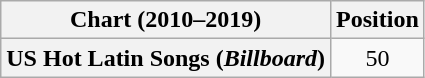<table class="wikitable plainrowheaders" style="text-align:center">
<tr>
<th scope="col">Chart (2010–2019)</th>
<th scope="col">Position</th>
</tr>
<tr>
<th scope="row">US Hot Latin Songs (<em>Billboard</em>)</th>
<td>50</td>
</tr>
</table>
